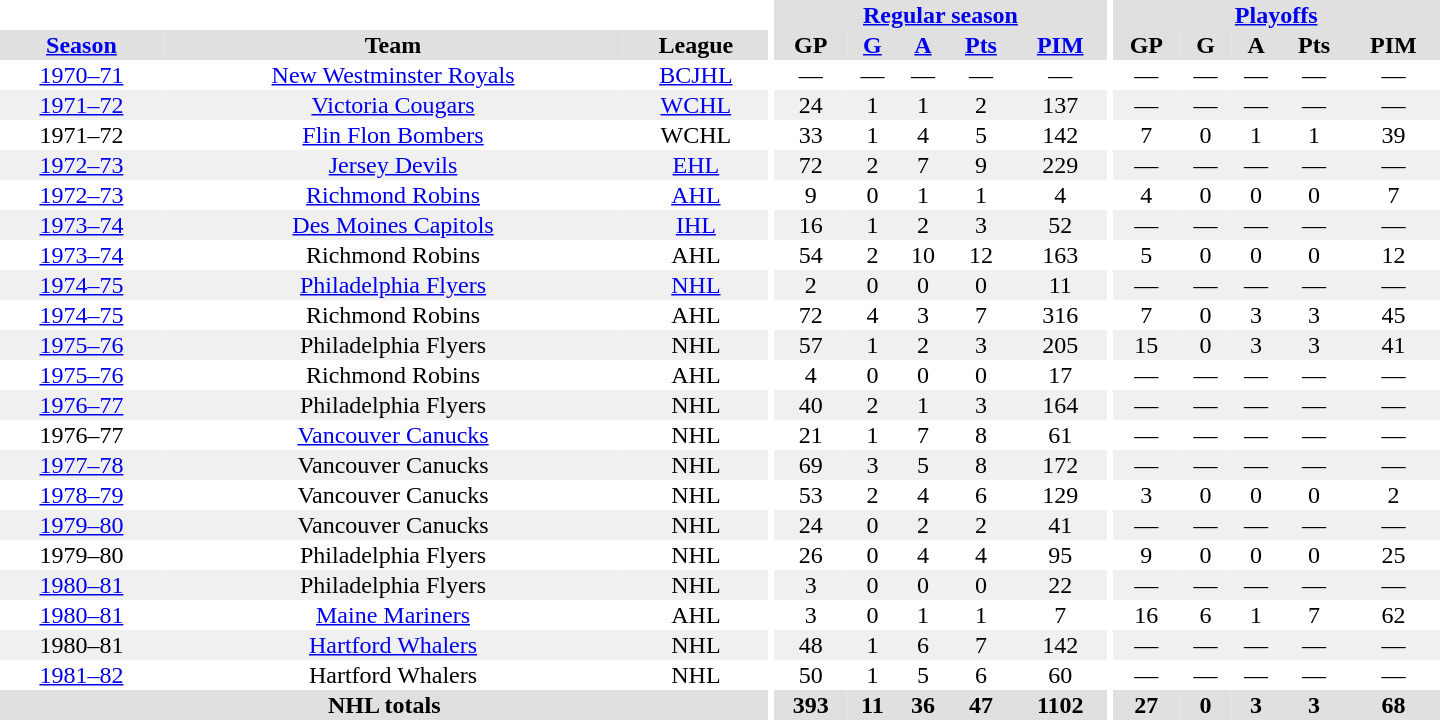<table border="0" cellpadding="1" cellspacing="0" style="text-align:center; width:60em">
<tr bgcolor="#e0e0e0">
<th colspan="3" bgcolor="#ffffff"></th>
<th rowspan="100" bgcolor="#ffffff"></th>
<th colspan="5"><a href='#'>Regular season</a></th>
<th rowspan="100" bgcolor="#ffffff"></th>
<th colspan="5"><a href='#'>Playoffs</a></th>
</tr>
<tr bgcolor="#e0e0e0">
<th><a href='#'>Season</a></th>
<th>Team</th>
<th>League</th>
<th>GP</th>
<th><a href='#'>G</a></th>
<th><a href='#'>A</a></th>
<th><a href='#'>Pts</a></th>
<th><a href='#'>PIM</a></th>
<th>GP</th>
<th>G</th>
<th>A</th>
<th>Pts</th>
<th>PIM</th>
</tr>
<tr>
<td><a href='#'>1970–71</a></td>
<td><a href='#'>New Westminster Royals</a></td>
<td><a href='#'>BCJHL</a></td>
<td>—</td>
<td>—</td>
<td>—</td>
<td>—</td>
<td>—</td>
<td>—</td>
<td>—</td>
<td>—</td>
<td>—</td>
<td>—</td>
</tr>
<tr bgcolor="#f0f0f0">
<td><a href='#'>1971–72</a></td>
<td><a href='#'>Victoria Cougars</a></td>
<td><a href='#'>WCHL</a></td>
<td>24</td>
<td>1</td>
<td>1</td>
<td>2</td>
<td>137</td>
<td>—</td>
<td>—</td>
<td>—</td>
<td>—</td>
<td>—</td>
</tr>
<tr>
<td>1971–72</td>
<td><a href='#'>Flin Flon Bombers</a></td>
<td>WCHL</td>
<td>33</td>
<td>1</td>
<td>4</td>
<td>5</td>
<td>142</td>
<td>7</td>
<td>0</td>
<td>1</td>
<td>1</td>
<td>39</td>
</tr>
<tr bgcolor="#f0f0f0">
<td><a href='#'>1972–73</a></td>
<td><a href='#'>Jersey Devils</a></td>
<td><a href='#'>EHL</a></td>
<td>72</td>
<td>2</td>
<td>7</td>
<td>9</td>
<td>229</td>
<td>—</td>
<td>—</td>
<td>—</td>
<td>—</td>
<td>—</td>
</tr>
<tr>
<td><a href='#'>1972–73</a></td>
<td><a href='#'>Richmond Robins</a></td>
<td><a href='#'>AHL</a></td>
<td>9</td>
<td>0</td>
<td>1</td>
<td>1</td>
<td>4</td>
<td>4</td>
<td>0</td>
<td>0</td>
<td>0</td>
<td>7</td>
</tr>
<tr bgcolor="#f0f0f0">
<td><a href='#'>1973–74</a></td>
<td><a href='#'>Des Moines Capitols</a></td>
<td><a href='#'>IHL</a></td>
<td>16</td>
<td>1</td>
<td>2</td>
<td>3</td>
<td>52</td>
<td>—</td>
<td>—</td>
<td>—</td>
<td>—</td>
<td>—</td>
</tr>
<tr>
<td><a href='#'>1973–74</a></td>
<td>Richmond Robins</td>
<td>AHL</td>
<td>54</td>
<td>2</td>
<td>10</td>
<td>12</td>
<td>163</td>
<td>5</td>
<td>0</td>
<td>0</td>
<td>0</td>
<td>12</td>
</tr>
<tr bgcolor="#f0f0f0">
<td><a href='#'>1974–75</a></td>
<td><a href='#'>Philadelphia Flyers</a></td>
<td><a href='#'>NHL</a></td>
<td>2</td>
<td>0</td>
<td>0</td>
<td>0</td>
<td>11</td>
<td>—</td>
<td>—</td>
<td>—</td>
<td>—</td>
<td>—</td>
</tr>
<tr>
<td><a href='#'>1974–75</a></td>
<td>Richmond Robins</td>
<td>AHL</td>
<td>72</td>
<td>4</td>
<td>3</td>
<td>7</td>
<td>316</td>
<td>7</td>
<td>0</td>
<td>3</td>
<td>3</td>
<td>45</td>
</tr>
<tr bgcolor="#f0f0f0">
<td><a href='#'>1975–76</a></td>
<td>Philadelphia Flyers</td>
<td>NHL</td>
<td>57</td>
<td>1</td>
<td>2</td>
<td>3</td>
<td>205</td>
<td>15</td>
<td>0</td>
<td>3</td>
<td>3</td>
<td>41</td>
</tr>
<tr>
<td><a href='#'>1975–76</a></td>
<td>Richmond Robins</td>
<td>AHL</td>
<td>4</td>
<td>0</td>
<td>0</td>
<td>0</td>
<td>17</td>
<td>—</td>
<td>—</td>
<td>—</td>
<td>—</td>
<td>—</td>
</tr>
<tr bgcolor="#f0f0f0">
<td><a href='#'>1976–77</a></td>
<td>Philadelphia Flyers</td>
<td>NHL</td>
<td>40</td>
<td>2</td>
<td>1</td>
<td>3</td>
<td>164</td>
<td>—</td>
<td>—</td>
<td>—</td>
<td>—</td>
<td>—</td>
</tr>
<tr>
<td>1976–77</td>
<td><a href='#'>Vancouver Canucks</a></td>
<td>NHL</td>
<td>21</td>
<td>1</td>
<td>7</td>
<td>8</td>
<td>61</td>
<td>—</td>
<td>—</td>
<td>—</td>
<td>—</td>
<td>—</td>
</tr>
<tr bgcolor="#f0f0f0">
<td><a href='#'>1977–78</a></td>
<td>Vancouver Canucks</td>
<td>NHL</td>
<td>69</td>
<td>3</td>
<td>5</td>
<td>8</td>
<td>172</td>
<td>—</td>
<td>—</td>
<td>—</td>
<td>—</td>
<td>—</td>
</tr>
<tr>
<td><a href='#'>1978–79</a></td>
<td>Vancouver Canucks</td>
<td>NHL</td>
<td>53</td>
<td>2</td>
<td>4</td>
<td>6</td>
<td>129</td>
<td>3</td>
<td>0</td>
<td>0</td>
<td>0</td>
<td>2</td>
</tr>
<tr bgcolor="#f0f0f0">
<td><a href='#'>1979–80</a></td>
<td>Vancouver Canucks</td>
<td>NHL</td>
<td>24</td>
<td>0</td>
<td>2</td>
<td>2</td>
<td>41</td>
<td>—</td>
<td>—</td>
<td>—</td>
<td>—</td>
<td>—</td>
</tr>
<tr>
<td>1979–80</td>
<td>Philadelphia Flyers</td>
<td>NHL</td>
<td>26</td>
<td>0</td>
<td>4</td>
<td>4</td>
<td>95</td>
<td>9</td>
<td>0</td>
<td>0</td>
<td>0</td>
<td>25</td>
</tr>
<tr bgcolor="#f0f0f0">
<td><a href='#'>1980–81</a></td>
<td>Philadelphia Flyers</td>
<td>NHL</td>
<td>3</td>
<td>0</td>
<td>0</td>
<td>0</td>
<td>22</td>
<td>—</td>
<td>—</td>
<td>—</td>
<td>—</td>
<td>—</td>
</tr>
<tr>
<td><a href='#'>1980–81</a></td>
<td><a href='#'>Maine Mariners</a></td>
<td>AHL</td>
<td>3</td>
<td>0</td>
<td>1</td>
<td>1</td>
<td>7</td>
<td>16</td>
<td>6</td>
<td>1</td>
<td>7</td>
<td>62</td>
</tr>
<tr bgcolor="#f0f0f0">
<td>1980–81</td>
<td><a href='#'>Hartford Whalers</a></td>
<td>NHL</td>
<td>48</td>
<td>1</td>
<td>6</td>
<td>7</td>
<td>142</td>
<td>—</td>
<td>—</td>
<td>—</td>
<td>—</td>
<td>—</td>
</tr>
<tr>
<td><a href='#'>1981–82</a></td>
<td>Hartford Whalers</td>
<td>NHL</td>
<td>50</td>
<td>1</td>
<td>5</td>
<td>6</td>
<td>60</td>
<td>—</td>
<td>—</td>
<td>—</td>
<td>—</td>
<td>—</td>
</tr>
<tr bgcolor="#e0e0e0">
<th colspan="3">NHL totals</th>
<th>393</th>
<th>11</th>
<th>36</th>
<th>47</th>
<th>1102</th>
<th>27</th>
<th>0</th>
<th>3</th>
<th>3</th>
<th>68</th>
</tr>
</table>
